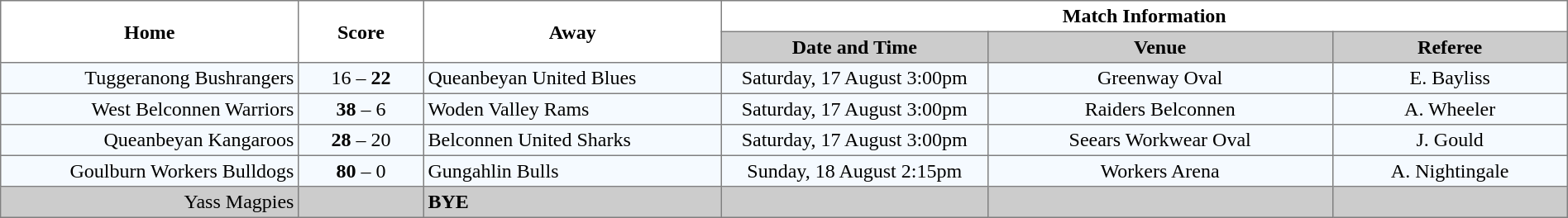<table border="1" cellpadding="3" cellspacing="0" width="100%" style="border-collapse:collapse;  text-align:center;">
<tr>
<th rowspan="2" width="19%">Home</th>
<th rowspan="2" width="8%">Score</th>
<th rowspan="2" width="19%">Away</th>
<th colspan="3">Match Information</th>
</tr>
<tr bgcolor="#CCCCCC">
<th width="17%">Date and Time</th>
<th width="22%">Venue</th>
<th width="50%">Referee</th>
</tr>
<tr style="text-align:center; background:#f5faff;">
<td align="right">Tuggeranong Bushrangers </td>
<td>16 – <strong>22</strong></td>
<td align="left"> Queanbeyan United Blues</td>
<td>Saturday, 17 August 3:00pm</td>
<td>Greenway Oval</td>
<td>E. Bayliss</td>
</tr>
<tr style="text-align:center; background:#f5faff;">
<td align="right">West Belconnen Warriors </td>
<td><strong>38</strong> – 6</td>
<td align="left"> Woden Valley Rams</td>
<td>Saturday, 17 August 3:00pm</td>
<td>Raiders Belconnen</td>
<td>A. Wheeler</td>
</tr>
<tr style="text-align:center; background:#f5faff;">
<td align="right">Queanbeyan Kangaroos </td>
<td><strong>28</strong> – 20</td>
<td align="left"> Belconnen United Sharks</td>
<td>Saturday, 17 August 3:00pm</td>
<td>Seears Workwear Oval</td>
<td>J. Gould</td>
</tr>
<tr style="text-align:center; background:#f5faff;">
<td align="right">Goulburn Workers Bulldogs <strong></strong></td>
<td><strong>80</strong> – 0</td>
<td align="left"> Gungahlin Bulls</td>
<td>Sunday, 18 August 2:15pm</td>
<td>Workers Arena</td>
<td>A. Nightingale</td>
</tr>
<tr style="text-align:center; background:#CCCCCC;">
<td align="right">Yass Magpies </td>
<td></td>
<td align="left"><strong>BYE</strong></td>
<td></td>
<td></td>
<td></td>
</tr>
</table>
